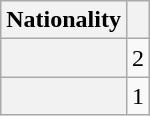<table class="wikitable plainrowheaders">
<tr>
<th scope="col">Nationality</th>
<th scope="col"></th>
</tr>
<tr>
<th scope="row"></th>
<td style="text-align:center">2</td>
</tr>
<tr>
<th scope="row"></th>
<td style="text-align:center">1</td>
</tr>
</table>
